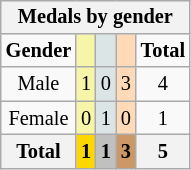<table class="wikitable" style="font-size:85%; float:left">
<tr style="background:#efefef;">
<th colspan=5><strong>Medals by gender</strong></th>
</tr>
<tr align=center>
<td><strong>Gender</strong></td>
<td style="background:#f7f6a8;"></td>
<td style="background:#dce5e5;"></td>
<td style="background:#ffdab9;"></td>
<td><strong>Total</strong></td>
</tr>
<tr align=center>
<td>Male</td>
<td style="background:#F7F6A8;">1</td>
<td style="background:#DCE5E5;">0</td>
<td style="background:#FFDAB9;">3</td>
<td>4</td>
</tr>
<tr align=center>
<td>Female</td>
<td style="background:#F7F6A8;">0</td>
<td style="background:#DCE5E5;">1</td>
<td style="background:#FFDAB9;">0</td>
<td>1</td>
</tr>
<tr align=center>
<th><strong>Total</strong></th>
<th style="background:gold;"><strong>1</strong></th>
<th style="background:silver;"><strong>1</strong></th>
<th style="background:#c96;"><strong>3</strong></th>
<th><strong>5</strong></th>
</tr>
</table>
